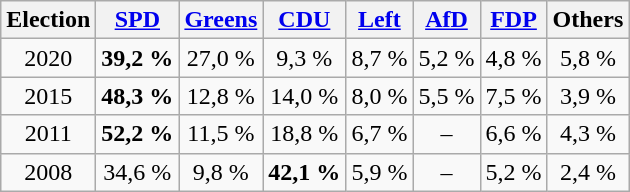<table class="wikitable zebra" style="text-align:center">
<tr class="hintergrundfarbe5">
<th style="text-align:left">Election</th>
<th><a href='#'>SPD</a></th>
<th><a href='#'>Greens</a></th>
<th><a href='#'>CDU</a></th>
<th><a href='#'>Left</a></th>
<th><a href='#'>AfD</a></th>
<th><a href='#'>FDP</a></th>
<th>Others</th>
</tr>
<tr>
<td>2020</td>
<td><strong>39,2 %</strong></td>
<td>27,0 %</td>
<td>9,3 %</td>
<td>8,7 %</td>
<td>5,2 %</td>
<td>4,8 %</td>
<td>5,8 %</td>
</tr>
<tr>
<td>2015</td>
<td><strong>48,3 %</strong></td>
<td>12,8 %</td>
<td>14,0 %</td>
<td>8,0 %</td>
<td>5,5 %</td>
<td>7,5 %</td>
<td>3,9 %</td>
</tr>
<tr>
<td>2011</td>
<td><strong>52,2 %</strong></td>
<td>11,5 %</td>
<td>18,8 %</td>
<td>6,7 %</td>
<td>–</td>
<td>6,6 %</td>
<td>4,3 %</td>
</tr>
<tr>
<td>2008</td>
<td>34,6 %</td>
<td>9,8 %</td>
<td><strong>42,1 %</strong></td>
<td>5,9 %</td>
<td>–</td>
<td>5,2 %</td>
<td>2,4 %</td>
</tr>
</table>
